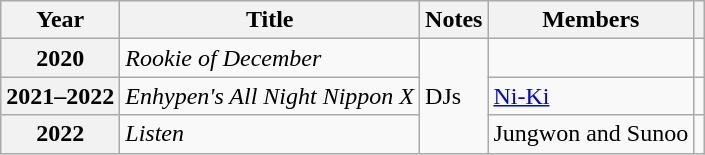<table class="wikitable plainrowheaders">
<tr>
<th scope="col">Year</th>
<th scope="row">Title</th>
<th scope="row">Notes</th>
<th scope="row">Members</th>
<th scope="row"></th>
</tr>
<tr>
<th scope="row">2020</th>
<td><em>Rookie of December</em></td>
<td rowspan="3">DJs</td>
<td></td>
<td style="text-align:center"></td>
</tr>
<tr>
<th scope="row">2021–2022</th>
<td><em>Enhypen's All Night Nippon X</em></td>
<td><a href='#'>Ni-Ki</a></td>
<td style="text-align:center"></td>
</tr>
<tr>
<th scope="row">2022</th>
<td><em>Listen</em></td>
<td>Jungwon and Sunoo</td>
<td style="text-align:center"></td>
</tr>
</table>
